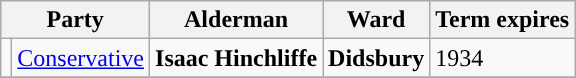<table class="wikitable">
<tr>
<th colspan="2">Party</th>
<th>Alderman</th>
<th>Ward</th>
<th>Term expires</th>
</tr>
<tr>
<td style="background-color:"></td>
<td><a href='#'>Conservative</a></td>
<td><strong>Isaac Hinchliffe</strong></td>
<td><strong>Didsbury</strong></td>
<td>1934</td>
</tr>
<tr>
</tr>
</table>
